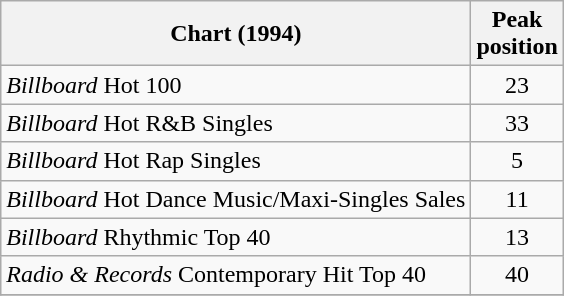<table class="wikitable">
<tr>
<th>Chart (1994)</th>
<th>Peak<br>position</th>
</tr>
<tr>
<td><em>Billboard</em> Hot 100</td>
<td align="center">23</td>
</tr>
<tr>
<td><em>Billboard</em> Hot R&B Singles</td>
<td align="center">33</td>
</tr>
<tr>
<td><em>Billboard</em> Hot Rap Singles</td>
<td align="center">5</td>
</tr>
<tr>
<td><em>Billboard</em> Hot Dance Music/Maxi-Singles Sales</td>
<td align="center">11</td>
</tr>
<tr>
<td><em>Billboard</em> Rhythmic Top 40</td>
<td align="center">13</td>
</tr>
<tr>
<td><em>Radio & Records</em> Contemporary Hit Top 40</td>
<td align="center">40</td>
</tr>
<tr>
</tr>
</table>
